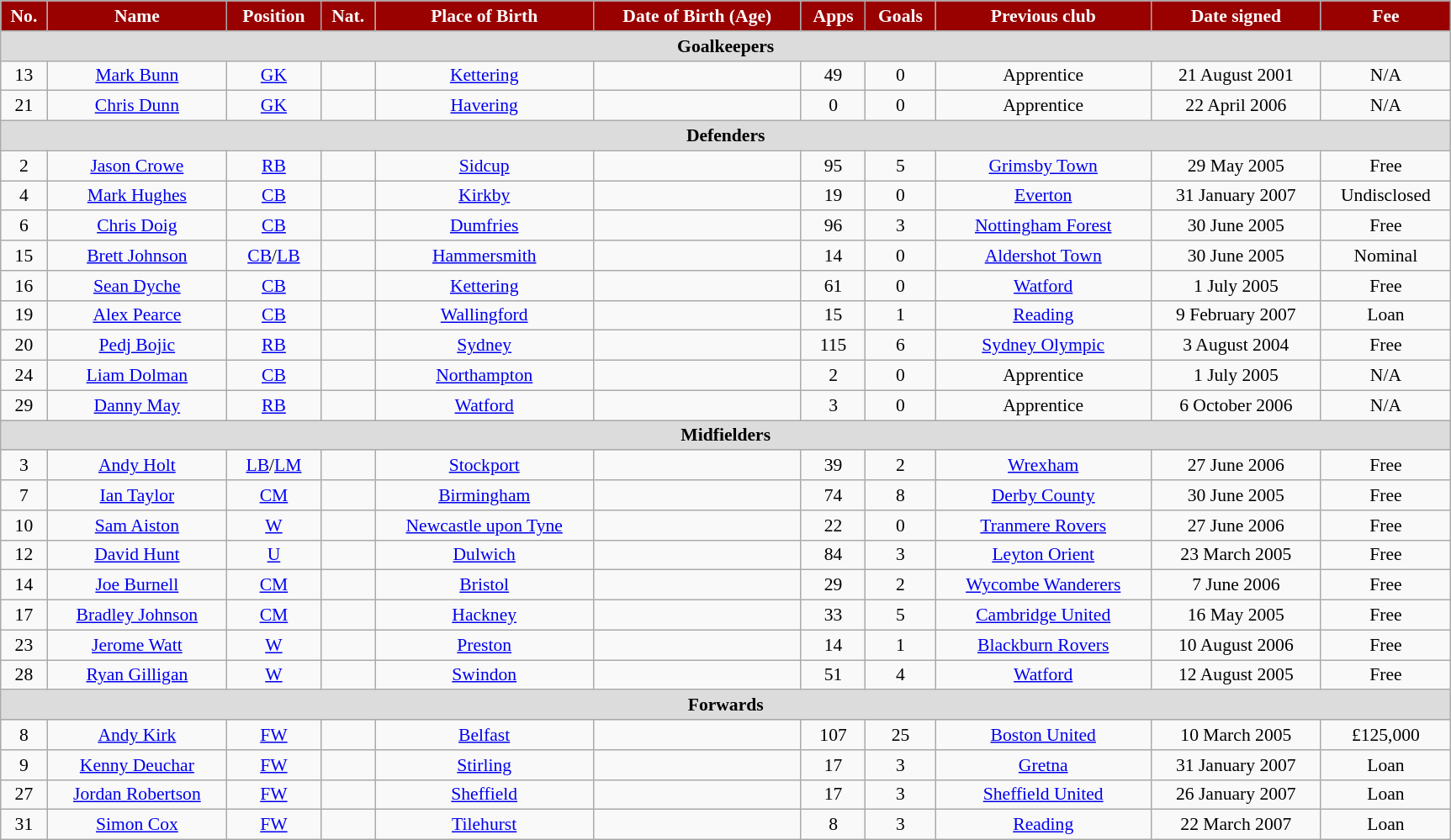<table class="wikitable" style="text-align:center; font-size:90%; width:91%;">
<tr>
<th style="background:#900; color:#FFF; text-align:center;">No.</th>
<th style="background:#900; color:#FFF; text-align:center;">Name</th>
<th style="background:#900; color:#FFF; text-align:center;">Position</th>
<th style="background:#900; color:#FFF; text-align:center;">Nat.</th>
<th style="background:#900; color:#FFF; text-align:center;">Place of Birth</th>
<th style="background:#900; color:#FFF; text-align:center;">Date of Birth (Age)</th>
<th style="background:#900; color:#FFF; text-align:center;">Apps</th>
<th style="background:#900; color:#FFF; text-align:center;">Goals</th>
<th style="background:#900; color:#FFF; text-align:center;">Previous club</th>
<th style="background:#900; color:#FFF; text-align:center;">Date signed</th>
<th style="background:#900; color:#FFF; text-align:center;">Fee</th>
</tr>
<tr>
<th colspan="12" style="background:#dcdcdc; text-align:center;">Goalkeepers</th>
</tr>
<tr>
<td>13</td>
<td><a href='#'>Mark Bunn</a></td>
<td><a href='#'>GK</a></td>
<td></td>
<td><a href='#'>Kettering</a></td>
<td></td>
<td>49</td>
<td>0</td>
<td>Apprentice</td>
<td>21 August 2001</td>
<td>N/A</td>
</tr>
<tr>
<td>21</td>
<td><a href='#'>Chris Dunn</a></td>
<td><a href='#'>GK</a></td>
<td></td>
<td><a href='#'>Havering</a></td>
<td></td>
<td>0</td>
<td>0</td>
<td>Apprentice</td>
<td>22 April 2006</td>
<td>N/A</td>
</tr>
<tr>
<th colspan="12" style="background:#dcdcdc; text-align:center;">Defenders</th>
</tr>
<tr>
<td>2</td>
<td><a href='#'>Jason Crowe</a></td>
<td><a href='#'>RB</a></td>
<td></td>
<td><a href='#'>Sidcup</a></td>
<td></td>
<td>95</td>
<td>5</td>
<td><a href='#'>Grimsby Town</a></td>
<td>29 May 2005</td>
<td>Free</td>
</tr>
<tr>
<td>4</td>
<td><a href='#'>Mark Hughes</a></td>
<td><a href='#'>CB</a></td>
<td></td>
<td><a href='#'>Kirkby</a></td>
<td></td>
<td>19</td>
<td>0</td>
<td><a href='#'>Everton</a></td>
<td>31 January 2007</td>
<td>Undisclosed</td>
</tr>
<tr>
<td>6</td>
<td><a href='#'>Chris Doig</a></td>
<td><a href='#'>CB</a></td>
<td></td>
<td><a href='#'>Dumfries</a></td>
<td></td>
<td>96</td>
<td>3</td>
<td><a href='#'>Nottingham Forest</a></td>
<td>30 June 2005</td>
<td>Free</td>
</tr>
<tr>
<td>15</td>
<td><a href='#'>Brett Johnson</a></td>
<td><a href='#'>CB</a>/<a href='#'>LB</a></td>
<td></td>
<td><a href='#'>Hammersmith</a></td>
<td></td>
<td>14</td>
<td>0</td>
<td><a href='#'>Aldershot Town</a></td>
<td>30 June 2005</td>
<td>Nominal</td>
</tr>
<tr>
<td>16</td>
<td><a href='#'>Sean Dyche</a></td>
<td><a href='#'>CB</a></td>
<td></td>
<td><a href='#'>Kettering</a></td>
<td></td>
<td>61</td>
<td>0</td>
<td><a href='#'>Watford</a></td>
<td>1 July 2005</td>
<td>Free</td>
</tr>
<tr>
<td>19</td>
<td><a href='#'>Alex Pearce</a></td>
<td><a href='#'>CB</a></td>
<td></td>
<td><a href='#'>Wallingford</a></td>
<td></td>
<td>15</td>
<td>1</td>
<td><a href='#'>Reading</a></td>
<td>9 February 2007</td>
<td>Loan</td>
</tr>
<tr>
<td>20</td>
<td><a href='#'>Pedj Bojic</a></td>
<td><a href='#'>RB</a></td>
<td></td>
<td><a href='#'>Sydney</a></td>
<td></td>
<td>115</td>
<td>6</td>
<td><a href='#'>Sydney Olympic</a></td>
<td>3 August 2004</td>
<td>Free</td>
</tr>
<tr>
<td>24</td>
<td><a href='#'>Liam Dolman</a></td>
<td><a href='#'>CB</a></td>
<td></td>
<td><a href='#'>Northampton</a></td>
<td></td>
<td>2</td>
<td>0</td>
<td>Apprentice</td>
<td>1 July 2005</td>
<td>N/A</td>
</tr>
<tr>
<td>29</td>
<td><a href='#'>Danny May</a></td>
<td><a href='#'>RB</a></td>
<td></td>
<td><a href='#'>Watford</a></td>
<td></td>
<td>3</td>
<td>0</td>
<td>Apprentice</td>
<td>6 October 2006</td>
<td>N/A</td>
</tr>
<tr>
<th colspan="12" style="background:#dcdcdc; text-align:center;">Midfielders</th>
</tr>
<tr>
<td>3</td>
<td><a href='#'>Andy Holt</a></td>
<td><a href='#'>LB</a>/<a href='#'>LM</a></td>
<td></td>
<td><a href='#'>Stockport</a></td>
<td></td>
<td>39</td>
<td>2</td>
<td><a href='#'>Wrexham</a></td>
<td>27 June 2006</td>
<td>Free</td>
</tr>
<tr>
<td>7</td>
<td><a href='#'>Ian Taylor</a></td>
<td><a href='#'>CM</a></td>
<td></td>
<td><a href='#'>Birmingham</a></td>
<td></td>
<td>74</td>
<td>8</td>
<td><a href='#'>Derby County</a></td>
<td>30 June 2005</td>
<td>Free</td>
</tr>
<tr>
<td>10</td>
<td><a href='#'>Sam Aiston</a></td>
<td><a href='#'>W</a></td>
<td></td>
<td><a href='#'>Newcastle upon Tyne</a></td>
<td></td>
<td>22</td>
<td>0</td>
<td><a href='#'>Tranmere Rovers</a></td>
<td>27 June 2006</td>
<td>Free</td>
</tr>
<tr>
<td>12</td>
<td><a href='#'>David Hunt</a></td>
<td><a href='#'>U</a></td>
<td></td>
<td><a href='#'>Dulwich</a></td>
<td></td>
<td>84</td>
<td>3</td>
<td><a href='#'>Leyton Orient</a></td>
<td>23 March 2005</td>
<td>Free</td>
</tr>
<tr>
<td>14</td>
<td><a href='#'>Joe Burnell</a></td>
<td><a href='#'>CM</a></td>
<td></td>
<td><a href='#'>Bristol</a></td>
<td></td>
<td>29</td>
<td>2</td>
<td><a href='#'>Wycombe Wanderers</a></td>
<td>7 June 2006</td>
<td>Free</td>
</tr>
<tr>
<td>17</td>
<td><a href='#'>Bradley Johnson</a></td>
<td><a href='#'>CM</a></td>
<td></td>
<td><a href='#'>Hackney</a></td>
<td></td>
<td>33</td>
<td>5</td>
<td><a href='#'>Cambridge United</a></td>
<td>16 May 2005</td>
<td>Free</td>
</tr>
<tr>
<td>23</td>
<td><a href='#'>Jerome Watt</a></td>
<td><a href='#'>W</a></td>
<td></td>
<td><a href='#'>Preston</a></td>
<td></td>
<td>14</td>
<td>1</td>
<td><a href='#'>Blackburn Rovers</a></td>
<td>10 August 2006</td>
<td>Free</td>
</tr>
<tr>
<td>28</td>
<td><a href='#'>Ryan Gilligan</a></td>
<td><a href='#'>W</a></td>
<td></td>
<td><a href='#'>Swindon</a></td>
<td></td>
<td>51</td>
<td>4</td>
<td><a href='#'>Watford</a></td>
<td>12 August 2005</td>
<td>Free</td>
</tr>
<tr>
<th colspan="12" style="background:#dcdcdc; text-align:center;">Forwards</th>
</tr>
<tr>
<td>8</td>
<td><a href='#'>Andy Kirk</a></td>
<td><a href='#'>FW</a></td>
<td></td>
<td><a href='#'>Belfast</a></td>
<td></td>
<td>107</td>
<td>25</td>
<td><a href='#'>Boston United</a></td>
<td>10 March 2005</td>
<td>£125,000</td>
</tr>
<tr>
<td>9</td>
<td><a href='#'>Kenny Deuchar</a></td>
<td><a href='#'>FW</a></td>
<td></td>
<td><a href='#'>Stirling</a></td>
<td></td>
<td>17</td>
<td>3</td>
<td><a href='#'>Gretna</a></td>
<td>31 January 2007</td>
<td>Loan</td>
</tr>
<tr>
<td>27</td>
<td><a href='#'>Jordan Robertson</a></td>
<td><a href='#'>FW</a></td>
<td></td>
<td><a href='#'>Sheffield</a></td>
<td></td>
<td>17</td>
<td>3</td>
<td><a href='#'>Sheffield United</a></td>
<td>26 January 2007</td>
<td>Loan</td>
</tr>
<tr>
<td>31</td>
<td><a href='#'>Simon Cox</a></td>
<td><a href='#'>FW</a></td>
<td></td>
<td><a href='#'>Tilehurst</a></td>
<td></td>
<td>8</td>
<td>3</td>
<td><a href='#'>Reading</a></td>
<td>22 March 2007</td>
<td>Loan</td>
</tr>
</table>
